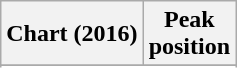<table class="wikitable sortable plainrowheaders">
<tr>
<th scope="col">Chart (2016)</th>
<th scope="col">Peak<br>position</th>
</tr>
<tr>
</tr>
<tr>
</tr>
</table>
